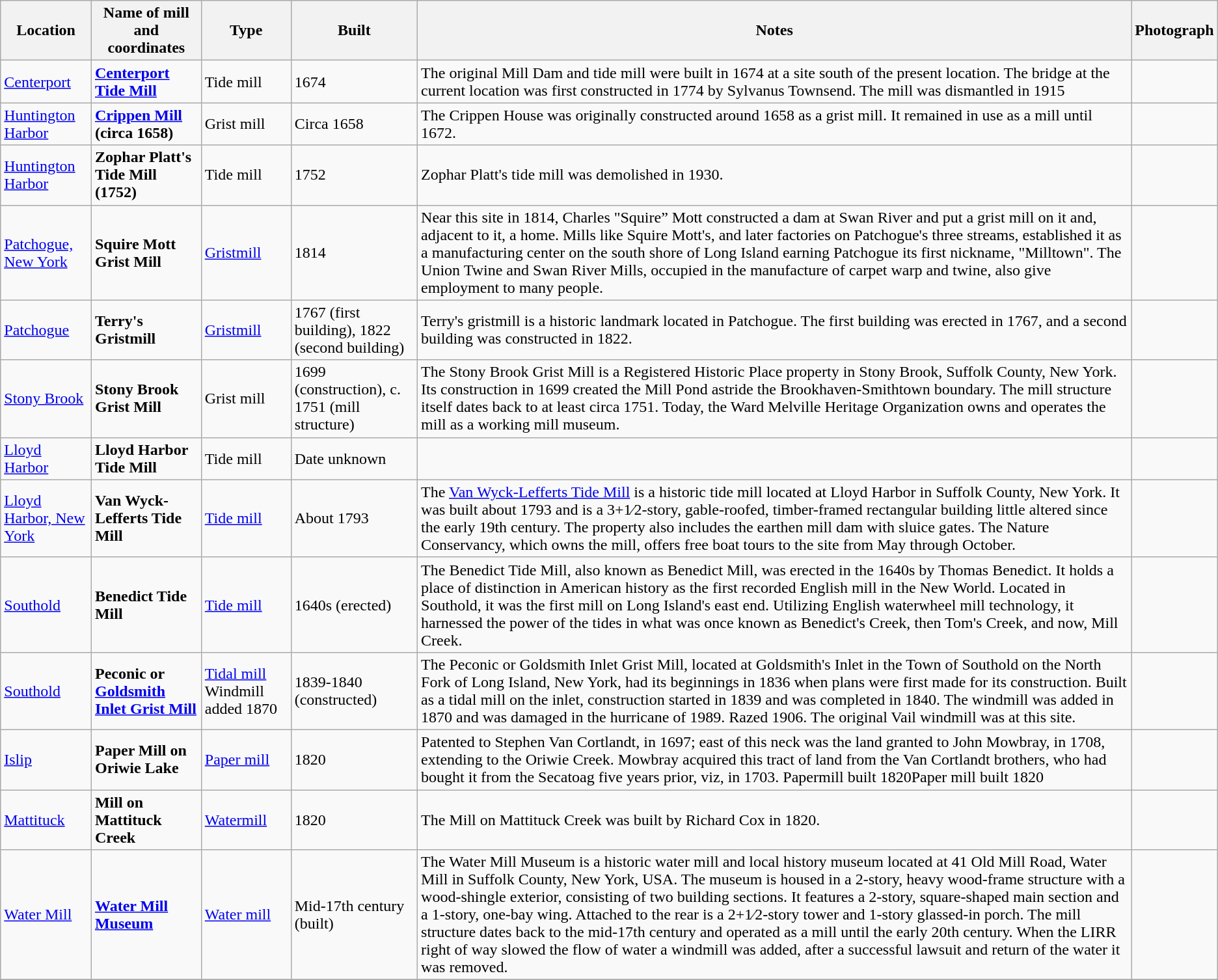<table class="wikitable">
<tr>
<th>Location</th>
<th>Name of mill<br>and coordinates</th>
<th>Type</th>
<th>Built</th>
<th>Notes</th>
<th>Photograph</th>
</tr>
<tr>
<td><a href='#'>Centerport</a></td>
<td><strong><a href='#'>Centerport Tide Mill</a></strong></td>
<td>Tide mill</td>
<td>1674</td>
<td>The original Mill Dam and tide mill were built in 1674 at a site south of the present location. The bridge at the current location was first constructed in 1774 by Sylvanus Townsend. The mill was dismantled in 1915</td>
<td></td>
</tr>
<tr>
<td><a href='#'>Huntington Harbor</a></td>
<td><strong><a href='#'>Crippen Mill</a> (circa 1658)</strong></td>
<td>Grist mill</td>
<td>Circa 1658</td>
<td>The Crippen House was originally constructed around 1658 as a grist mill. It remained in use as a mill until 1672.</td>
<td></td>
</tr>
<tr>
<td><a href='#'>Huntington Harbor</a></td>
<td><strong>Zophar Platt's Tide Mill (1752)</strong></td>
<td>Tide mill</td>
<td>1752</td>
<td>Zophar Platt's tide mill was demolished in 1930.</td>
<td></td>
</tr>
<tr>
<td><a href='#'>Patchogue, New York</a></td>
<td><strong>Squire Mott Grist Mill</strong></td>
<td><a href='#'>Gristmill</a></td>
<td>1814</td>
<td>Near this site in 1814, Charles "Squire” Mott constructed a dam at Swan River and put a grist mill on it and, adjacent to it, a home. Mills like Squire Mott's, and later factories on Patchogue's three streams, established it as a manufacturing center on the south shore of Long Island earning Patchogue its first nickname, "Milltown". The Union Twine and Swan River Mills, occupied in the manufacture of carpet warp and twine, also give employment to many people.</td>
<td></td>
</tr>
<tr>
<td><a href='#'>Patchogue</a></td>
<td><strong>Terry's Gristmill</strong></td>
<td><a href='#'>Gristmill</a></td>
<td>1767 (first building), 1822 (second building)</td>
<td>Terry's gristmill is a historic landmark located in Patchogue. The first building was erected in 1767, and a second building was constructed in 1822.</td>
<td></td>
</tr>
<tr>
<td><a href='#'>Stony Brook</a></td>
<td><strong>Stony Brook Grist Mill</strong></td>
<td>Grist mill</td>
<td>1699 (construction), c. 1751 (mill structure)</td>
<td>The Stony Brook Grist Mill is a Registered Historic Place property in Stony Brook, Suffolk County, New York. Its construction in 1699 created the Mill Pond astride the Brookhaven-Smithtown boundary. The mill structure itself dates back to at least circa 1751. Today, the Ward Melville Heritage Organization owns and operates the mill as a working mill museum.</td>
<td></td>
</tr>
<tr>
<td><a href='#'>Lloyd Harbor</a></td>
<td><strong>Lloyd Harbor Tide Mill</strong></td>
<td>Tide mill</td>
<td>Date unknown</td>
<td></td>
<td></td>
</tr>
<tr>
<td><a href='#'>Lloyd Harbor, New York</a></td>
<td><strong>Van Wyck-Lefferts Tide Mill</strong></td>
<td><a href='#'>Tide mill</a></td>
<td>About 1793</td>
<td>The <a href='#'>Van Wyck-Lefferts Tide Mill</a> is a historic tide mill located at Lloyd Harbor in Suffolk County, New York. It was built about 1793 and is a 3+1⁄2-story, gable-roofed, timber-framed rectangular building little altered since the early 19th century. The property also includes the earthen mill dam with sluice gates. The Nature Conservancy, which owns the mill, offers free boat tours to the site from May through October.</td>
<td></td>
</tr>
<tr>
<td><a href='#'>Southold</a></td>
<td><strong>Benedict Tide Mill</strong></td>
<td><a href='#'>Tide mill</a></td>
<td>1640s (erected)</td>
<td>The Benedict Tide Mill, also known as Benedict Mill, was erected in the 1640s by Thomas Benedict. It holds a place of distinction in American history as the first recorded English mill in the New World. Located in Southold, it was the first mill on Long Island's east end. Utilizing English waterwheel mill technology, it harnessed the power of the tides in what was once known as Benedict's Creek, then Tom's Creek, and now, Mill Creek.</td>
<td></td>
</tr>
<tr>
<td><a href='#'>Southold</a></td>
<td><strong>Peconic or <a href='#'>Goldsmith Inlet Grist Mill</a></strong></td>
<td><a href='#'>Tidal mill</a> Windmill added 1870</td>
<td>1839-1840 (constructed)</td>
<td>The Peconic or Goldsmith Inlet Grist Mill, located at Goldsmith's Inlet in the Town of Southold on the North Fork of Long Island, New York, had its beginnings in 1836 when plans were first made for its construction. Built as a tidal mill on the inlet, construction started in 1839 and was completed in 1840. The windmill was added in 1870 and was damaged in the hurricane of 1989. Razed 1906. The original Vail windmill was at this site.</td>
<td></td>
</tr>
<tr>
<td><a href='#'>Islip</a></td>
<td><strong>Paper Mill on Oriwie Lake</strong></td>
<td><a href='#'>Paper mill</a></td>
<td>1820</td>
<td>Patented to Stephen Van Cortlandt, in 1697; east of this neck was the land granted to John Mowbray, in 1708, extending to the Oriwie Creek. Mowbray acquired this tract of land from the Van Cortlandt brothers, who had bought it from the Secatoag five years prior, viz, in 1703. Papermill built 1820Paper mill built 1820</td>
<td></td>
</tr>
<tr>
<td><a href='#'>Mattituck</a></td>
<td><strong>Mill on Mattituck Creek</strong></td>
<td><a href='#'>Watermill</a></td>
<td>1820</td>
<td>The Mill on Mattituck Creek was built by Richard Cox in 1820.</td>
<td></td>
</tr>
<tr>
<td><a href='#'>Water Mill</a></td>
<td><strong><a href='#'>Water Mill Museum</a></strong></td>
<td><a href='#'>Water mill</a></td>
<td>Mid-17th century (built)</td>
<td>The Water Mill Museum is a historic water mill and local history museum located at 41 Old Mill Road, Water Mill in Suffolk County, New York, USA. The museum is housed in a 2-story, heavy wood-frame structure with a wood-shingle exterior, consisting of two building sections. It features a 2-story, square-shaped main section and a 1-story, one-bay wing. Attached to the rear is a 2+1⁄2-story tower and 1-story glassed-in porch. The mill structure dates back to the mid-17th century and operated as a mill until the early 20th century. When the LIRR right of way slowed the flow of water a windmill was added, after a successful lawsuit and return of the water it was removed.</td>
<td></td>
</tr>
<tr>
</tr>
</table>
